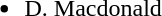<table style="width:100%;">
<tr>
<td style="vertical-align:top; width:20%;"><br><ul><li> D. Macdonald</li></ul></td>
<td style="vertical-align:top; width:20%;"></td>
<td style="vertical-align:top; width:20%;"></td>
</tr>
</table>
